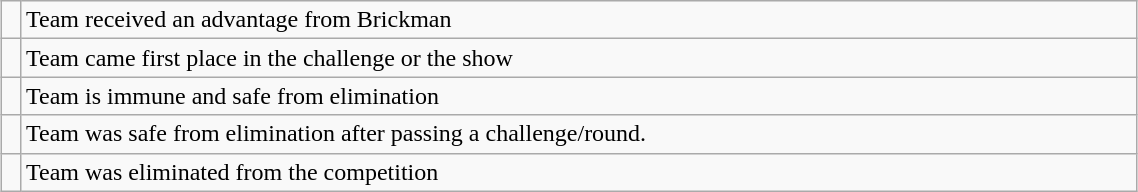<table class="wikitable" style="margin: auto; text-align: left; line-height:18px; width:60%">
<tr>
<td></td>
<td>Team received an advantage from Brickman</td>
</tr>
<tr>
<td></td>
<td>Team came first place in the challenge or the show</td>
</tr>
<tr>
<td></td>
<td>Team is immune and safe from elimination</td>
</tr>
<tr>
<td></td>
<td>Team was safe from elimination after passing a challenge/round.</td>
</tr>
<tr>
<td></td>
<td>Team was eliminated from the competition</td>
</tr>
</table>
